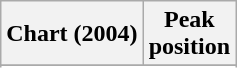<table class="wikitable sortable plainrowheaders" style="text-align:center">
<tr>
<th>Chart (2004)</th>
<th>Peak <br> position</th>
</tr>
<tr>
</tr>
<tr>
</tr>
</table>
